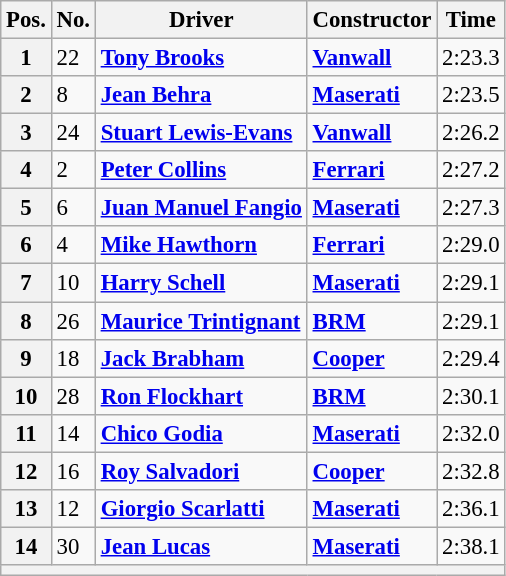<table class="wikitable" style="font-size:95%;">
<tr>
<th>Pos.</th>
<th>No.</th>
<th>Driver</th>
<th>Constructor</th>
<th>Time</th>
</tr>
<tr>
<th>1</th>
<td>22</td>
<td> <strong><a href='#'>Tony Brooks</a></strong></td>
<td><strong><a href='#'>Vanwall</a></strong></td>
<td>2:23.3</td>
</tr>
<tr>
<th>2</th>
<td>8</td>
<td> <strong><a href='#'>Jean Behra</a></strong></td>
<td><strong><a href='#'>Maserati</a></strong></td>
<td>2:23.5</td>
</tr>
<tr>
<th>3</th>
<td>24</td>
<td> <strong><a href='#'>Stuart Lewis-Evans</a></strong></td>
<td><strong><a href='#'>Vanwall</a></strong></td>
<td>2:26.2</td>
</tr>
<tr>
<th>4</th>
<td>2</td>
<td> <strong><a href='#'>Peter Collins</a></strong></td>
<td><strong><a href='#'>Ferrari</a></strong></td>
<td>2:27.2</td>
</tr>
<tr>
<th>5</th>
<td>6</td>
<td> <strong><a href='#'>Juan Manuel Fangio</a></strong></td>
<td><strong><a href='#'>Maserati</a></strong></td>
<td>2:27.3</td>
</tr>
<tr>
<th>6</th>
<td>4</td>
<td> <strong><a href='#'>Mike Hawthorn</a></strong></td>
<td><strong><a href='#'>Ferrari</a></strong></td>
<td>2:29.0</td>
</tr>
<tr>
<th>7</th>
<td>10</td>
<td> <strong><a href='#'>Harry Schell</a></strong></td>
<td><strong><a href='#'>Maserati</a></strong></td>
<td>2:29.1</td>
</tr>
<tr>
<th>8</th>
<td>26</td>
<td> <strong><a href='#'>Maurice Trintignant</a></strong></td>
<td><strong><a href='#'>BRM</a></strong></td>
<td>2:29.1</td>
</tr>
<tr>
<th>9</th>
<td>18</td>
<td> <strong><a href='#'>Jack Brabham</a></strong></td>
<td><strong><a href='#'>Cooper</a></strong></td>
<td>2:29.4</td>
</tr>
<tr>
<th>10</th>
<td>28</td>
<td> <strong><a href='#'>Ron Flockhart</a></strong></td>
<td><strong><a href='#'>BRM</a></strong></td>
<td>2:30.1</td>
</tr>
<tr>
<th>11</th>
<td>14</td>
<td> <strong><a href='#'>Chico Godia</a></strong></td>
<td><strong><a href='#'>Maserati</a></strong></td>
<td>2:32.0</td>
</tr>
<tr>
<th>12</th>
<td>16</td>
<td> <strong><a href='#'>Roy Salvadori</a></strong></td>
<td><strong><a href='#'>Cooper</a></strong></td>
<td>2:32.8</td>
</tr>
<tr>
<th>13</th>
<td>12</td>
<td> <strong><a href='#'>Giorgio Scarlatti</a></strong></td>
<td><strong><a href='#'>Maserati</a></strong></td>
<td>2:36.1</td>
</tr>
<tr>
<th>14</th>
<td>30</td>
<td> <strong><a href='#'>Jean Lucas</a></strong></td>
<td><strong><a href='#'>Maserati</a></strong></td>
<td>2:38.1</td>
</tr>
<tr>
<th colspan="5"></th>
</tr>
</table>
